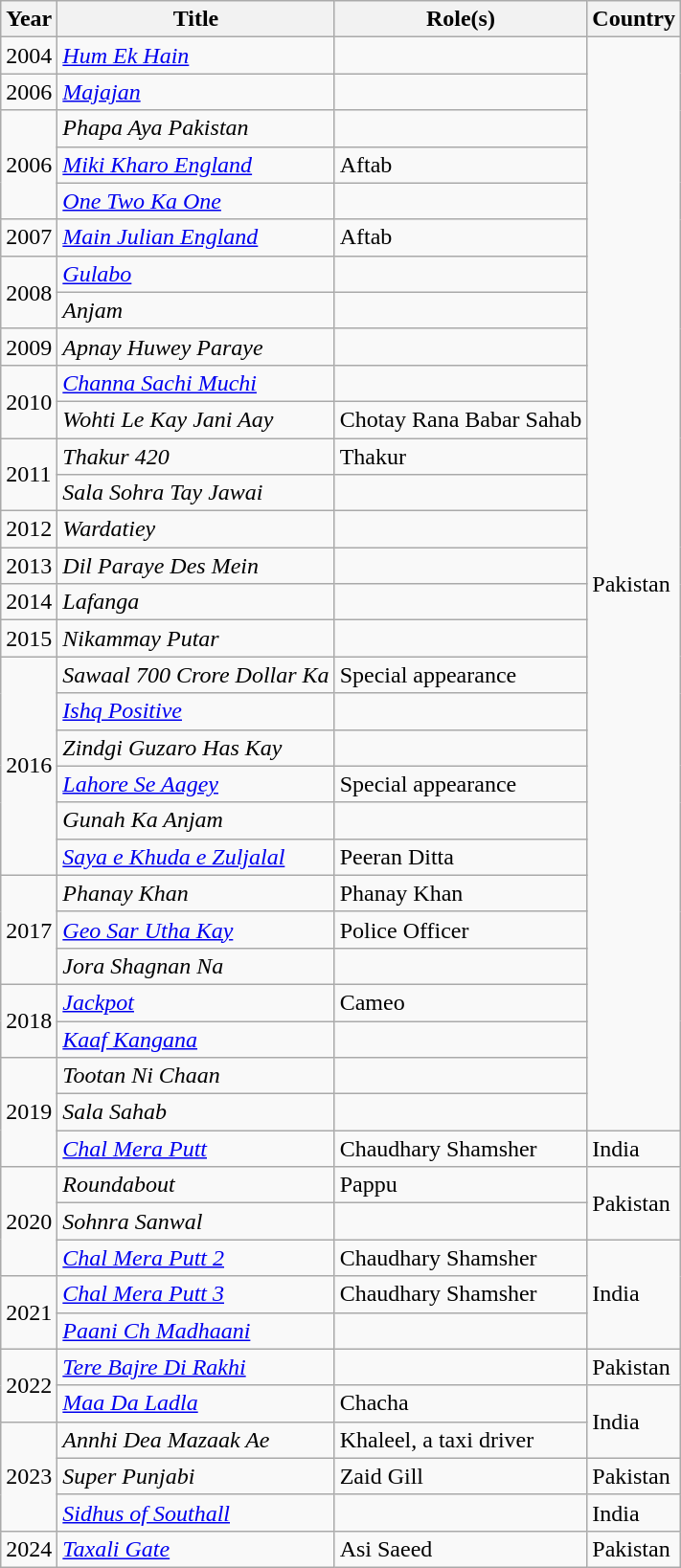<table class="wikitable sortable">
<tr>
<th>Year</th>
<th>Title</th>
<th>Role(s)</th>
<th>Country</th>
</tr>
<tr>
<td>2004</td>
<td><em><a href='#'>Hum Ek Hain</a></em></td>
<td></td>
<td rowspan="30">Pakistan</td>
</tr>
<tr>
<td>2006</td>
<td><em><a href='#'>Majajan</a></em></td>
<td></td>
</tr>
<tr>
<td rowspan="3">2006</td>
<td><em>Phapa Aya Pakistan</em></td>
<td></td>
</tr>
<tr>
<td><em><a href='#'>Miki Kharo England</a></em></td>
<td>Aftab</td>
</tr>
<tr>
<td><em><a href='#'>One Two Ka One</a></em></td>
<td></td>
</tr>
<tr>
<td>2007</td>
<td><em><a href='#'>Main Julian England</a></em></td>
<td>Aftab</td>
</tr>
<tr>
<td rowspan="2">2008</td>
<td><em><a href='#'>Gulabo</a></em></td>
<td></td>
</tr>
<tr>
<td><em>Anjam</em></td>
<td></td>
</tr>
<tr>
<td>2009</td>
<td><em>Apnay Huwey Paraye</em></td>
<td></td>
</tr>
<tr>
<td rowspan="2">2010</td>
<td><em><a href='#'>Channa Sachi Muchi</a></em></td>
<td></td>
</tr>
<tr>
<td><em>Wohti Le Kay Jani Aay</em></td>
<td>Chotay Rana Babar Sahab</td>
</tr>
<tr>
<td rowspan="2">2011</td>
<td><em>Thakur 420</em></td>
<td>Thakur</td>
</tr>
<tr>
<td><em>Sala Sohra Tay Jawai</em></td>
<td></td>
</tr>
<tr>
<td>2012</td>
<td><em>Wardatiey</em></td>
<td></td>
</tr>
<tr>
<td>2013</td>
<td><em>Dil Paraye Des Mein</em></td>
<td></td>
</tr>
<tr>
<td>2014</td>
<td><em>Lafanga</em></td>
<td></td>
</tr>
<tr>
<td>2015</td>
<td><em>Nikammay Putar</em></td>
<td></td>
</tr>
<tr>
<td rowspan="6">2016</td>
<td><em>Sawaal 700 Crore Dollar Ka</em></td>
<td>Special appearance</td>
</tr>
<tr>
<td><em><a href='#'>Ishq Positive</a></em></td>
<td></td>
</tr>
<tr>
<td><em>Zindgi Guzaro Has Kay</em></td>
<td></td>
</tr>
<tr>
<td><em><a href='#'>Lahore Se Aagey</a></em></td>
<td>Special appearance</td>
</tr>
<tr>
<td><em>Gunah Ka Anjam</em></td>
<td></td>
</tr>
<tr>
<td><em><a href='#'>Saya e Khuda e Zuljalal</a></em></td>
<td>Peeran Ditta</td>
</tr>
<tr>
<td rowspan="3">2017</td>
<td><em>Phanay Khan</em></td>
<td>Phanay Khan</td>
</tr>
<tr>
<td><em><a href='#'>Geo Sar Utha Kay</a></em></td>
<td>Police Officer</td>
</tr>
<tr>
<td><em>Jora Shagnan Na</em></td>
<td></td>
</tr>
<tr>
<td rowspan="2">2018</td>
<td><em><a href='#'>Jackpot</a></em></td>
<td>Cameo</td>
</tr>
<tr>
<td><em><a href='#'>Kaaf Kangana</a></em></td>
<td></td>
</tr>
<tr>
<td rowspan="3">2019</td>
<td><em>Tootan Ni Chaan</em></td>
<td></td>
</tr>
<tr>
<td><em>Sala Sahab</em></td>
<td></td>
</tr>
<tr>
<td><em><a href='#'>Chal Mera Putt</a></em></td>
<td>Chaudhary Shamsher</td>
<td>India</td>
</tr>
<tr>
<td rowspan="3">2020</td>
<td><em>Roundabout</em></td>
<td>Pappu</td>
<td rowspan="2">Pakistan</td>
</tr>
<tr>
<td><em>Sohnra Sanwal</em></td>
<td></td>
</tr>
<tr>
<td><em><a href='#'>Chal Mera Putt 2</a></em></td>
<td>Chaudhary Shamsher</td>
<td rowspan="3">India</td>
</tr>
<tr>
<td rowspan="2">2021</td>
<td><em><a href='#'>Chal Mera Putt 3</a></em></td>
<td>Chaudhary Shamsher</td>
</tr>
<tr>
<td><em><a href='#'>Paani Ch Madhaani</a></em></td>
<td></td>
</tr>
<tr>
<td rowspan="2">2022</td>
<td><em><a href='#'>Tere Bajre Di Rakhi</a></em></td>
<td></td>
<td>Pakistan</td>
</tr>
<tr>
<td><em><a href='#'>Maa Da Ladla</a></em></td>
<td>Chacha</td>
<td rowspan="2">India</td>
</tr>
<tr>
<td rowspan="3">2023</td>
<td><em>Annhi Dea Mazaak Ae</em></td>
<td>Khaleel, a taxi driver</td>
</tr>
<tr>
<td><em>Super Punjabi</em></td>
<td>Zaid Gill</td>
<td>Pakistan</td>
</tr>
<tr>
<td><em><a href='#'>Sidhus of Southall</a></em></td>
<td></td>
<td>India</td>
</tr>
<tr>
<td>2024</td>
<td><em><a href='#'>Taxali Gate</a></em></td>
<td>Asi Saeed</td>
<td>Pakistan</td>
</tr>
</table>
